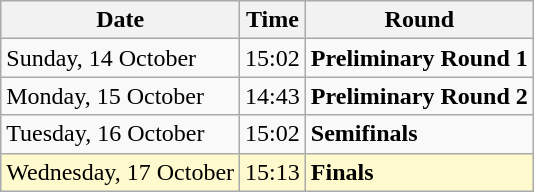<table class="wikitable">
<tr>
<th>Date</th>
<th>Time</th>
<th>Round</th>
</tr>
<tr>
<td>Sunday, 14 October</td>
<td>15:02</td>
<td><strong>Preliminary Round 1</strong></td>
</tr>
<tr>
<td>Monday, 15 October</td>
<td>14:43</td>
<td><strong>Preliminary Round 2</strong></td>
</tr>
<tr>
<td>Tuesday, 16 October</td>
<td>15:02</td>
<td><strong>Semifinals</strong></td>
</tr>
<tr style=background:lemonchiffon>
<td>Wednesday, 17 October</td>
<td>15:13</td>
<td><strong>Finals</strong></td>
</tr>
</table>
